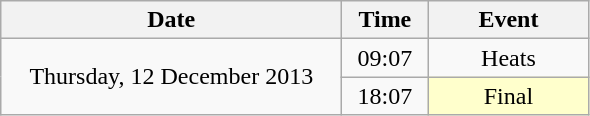<table class = "wikitable" style="text-align:center;">
<tr>
<th width=220>Date</th>
<th width=50>Time</th>
<th width=100>Event</th>
</tr>
<tr>
<td rowspan=2>Thursday, 12 December 2013</td>
<td>09:07</td>
<td>Heats</td>
</tr>
<tr>
<td>18:07</td>
<td bgcolor=ffffcc>Final</td>
</tr>
</table>
